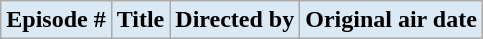<table class="wikitable plainrowheaders" >
<tr>
<th style="background:#dbe9f4; color:#000; text-align:center;">Episode #</th>
<th ! style="background:#dbe9f4; color:#000; text-align:center;">Title</th>
<th ! style="background:#dbe9f4; color:#000; text-align:center;">Directed by</th>
<th ! style="background:#dbe9f4; color:#000; text-align:center;">Original air date<br>






























</th>
</tr>
</table>
